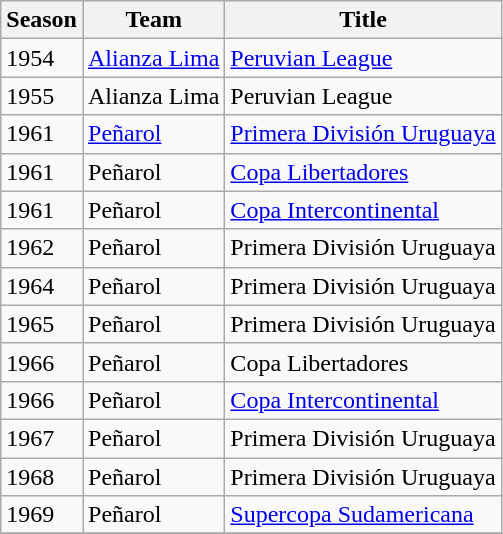<table class="wikitable" style="text-align: left;">
<tr>
<th>Season</th>
<th>Team</th>
<th>Title</th>
</tr>
<tr>
<td>1954</td>
<td><a href='#'>Alianza Lima</a></td>
<td><a href='#'>Peruvian League</a></td>
</tr>
<tr>
<td>1955</td>
<td>Alianza Lima</td>
<td>Peruvian League</td>
</tr>
<tr>
<td>1961</td>
<td><a href='#'>Peñarol</a></td>
<td><a href='#'>Primera División Uruguaya</a></td>
</tr>
<tr>
<td>1961</td>
<td>Peñarol</td>
<td><a href='#'>Copa Libertadores</a></td>
</tr>
<tr>
<td>1961</td>
<td>Peñarol</td>
<td><a href='#'>Copa Intercontinental</a></td>
</tr>
<tr>
<td>1962</td>
<td>Peñarol</td>
<td>Primera División Uruguaya</td>
</tr>
<tr>
<td>1964</td>
<td>Peñarol</td>
<td>Primera División Uruguaya</td>
</tr>
<tr>
<td>1965</td>
<td>Peñarol</td>
<td>Primera División Uruguaya</td>
</tr>
<tr>
<td>1966</td>
<td>Peñarol</td>
<td>Copa Libertadores</td>
</tr>
<tr>
<td>1966</td>
<td>Peñarol</td>
<td><a href='#'>Copa Intercontinental</a></td>
</tr>
<tr>
<td>1967</td>
<td>Peñarol</td>
<td>Primera División Uruguaya</td>
</tr>
<tr>
<td>1968</td>
<td>Peñarol</td>
<td>Primera División Uruguaya</td>
</tr>
<tr>
<td>1969</td>
<td>Peñarol</td>
<td><a href='#'>Supercopa Sudamericana</a></td>
</tr>
<tr>
</tr>
</table>
